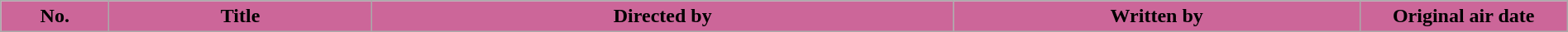<table class="wikitable plainrowheaders" style="width:100%; margin:auto;">
<tr>
<th scope="col" style="background-color: #CC6699; color: black; width:5em;">No.</th>
<th scope="col" style="background-color: #CC6699; color: black;">Title</th>
<th scope="col" style="background-color: #CC6699; color: black;">Directed by</th>
<th scope="col" style="background-color: #CC6699; color: black; width:20em;">Written by</th>
<th scope="col" style="background-color: #CC6699; color: black; width:10em;">Original air date<br>

</th>
</tr>
</table>
